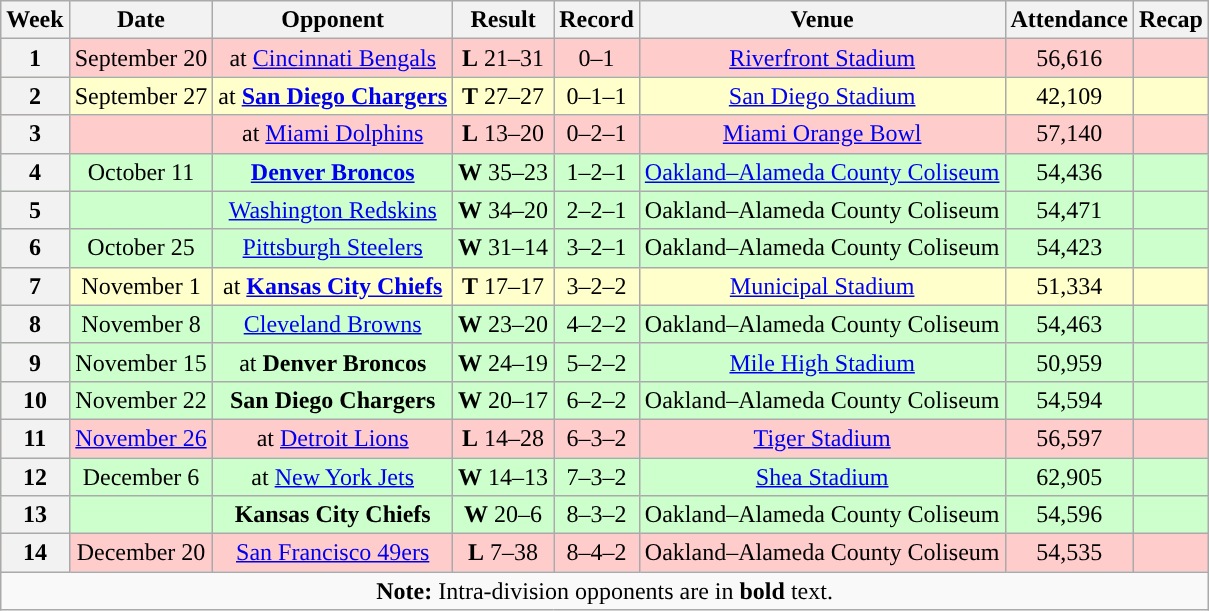<table class="wikitable" style="text-align:center">
<tr>
<th>Week</th>
<th>Date</th>
<th>Opponent</th>
<th>Result</th>
<th>Record</th>
<th>Venue</th>
<th>Attendance</th>
<th>Recap</th>
</tr>
<tr style="background:#fcc">
<th>1</th>
<td>September 20</td>
<td>at <a href='#'>Cincinnati Bengals</a></td>
<td><strong>L</strong> 21–31</td>
<td>0–1</td>
<td><a href='#'>Riverfront Stadium</a></td>
<td>56,616</td>
<td></td>
</tr>
<tr style="background:#ffc">
<th>2</th>
<td>September 27</td>
<td>at <strong><a href='#'>San Diego Chargers</a></strong></td>
<td><strong>T</strong> 27–27</td>
<td>0–1–1</td>
<td><a href='#'>San Diego Stadium</a></td>
<td>42,109</td>
<td></td>
</tr>
<tr style="background:#fcc">
<th>3</th>
<td></td>
<td>at <a href='#'>Miami Dolphins</a></td>
<td><strong>L</strong> 13–20</td>
<td>0–2–1</td>
<td><a href='#'>Miami Orange Bowl</a></td>
<td>57,140</td>
<td></td>
</tr>
<tr style="background:#cfc">
<th>4</th>
<td>October 11</td>
<td><strong><a href='#'>Denver Broncos</a></strong></td>
<td><strong>W</strong> 35–23</td>
<td>1–2–1</td>
<td><a href='#'>Oakland–Alameda County Coliseum</a></td>
<td>54,436</td>
<td></td>
</tr>
<tr style="background:#cfc">
<th>5</th>
<td></td>
<td><a href='#'>Washington Redskins</a></td>
<td><strong>W</strong> 34–20</td>
<td>2–2–1</td>
<td>Oakland–Alameda County Coliseum</td>
<td>54,471</td>
<td></td>
</tr>
<tr style="background:#cfc">
<th>6</th>
<td>October 25</td>
<td><a href='#'>Pittsburgh Steelers</a></td>
<td><strong>W</strong> 31–14</td>
<td>3–2–1</td>
<td>Oakland–Alameda County Coliseum</td>
<td>54,423</td>
<td></td>
</tr>
<tr style="background:#ffc">
<th>7</th>
<td>November 1</td>
<td>at <strong><a href='#'>Kansas City Chiefs</a></strong></td>
<td><strong>T</strong> 17–17</td>
<td>3–2–2</td>
<td><a href='#'>Municipal Stadium</a></td>
<td>51,334</td>
<td></td>
</tr>
<tr style="background:#cfc">
<th>8</th>
<td>November 8</td>
<td><a href='#'>Cleveland Browns</a></td>
<td><strong>W</strong> 23–20</td>
<td>4–2–2</td>
<td>Oakland–Alameda County Coliseum</td>
<td>54,463</td>
<td></td>
</tr>
<tr style="background:#cfc">
<th>9</th>
<td>November 15</td>
<td>at <strong>Denver Broncos</strong></td>
<td><strong>W</strong> 24–19</td>
<td>5–2–2</td>
<td><a href='#'>Mile High Stadium</a></td>
<td>50,959</td>
<td></td>
</tr>
<tr style="background:#cfc">
<th>10</th>
<td>November 22</td>
<td><strong>San Diego Chargers</strong></td>
<td><strong>W</strong> 20–17</td>
<td>6–2–2</td>
<td>Oakland–Alameda County Coliseum</td>
<td>54,594</td>
<td></td>
</tr>
<tr style="background:#fcc">
<th>11</th>
<td><a href='#'>November 26</a></td>
<td>at <a href='#'>Detroit Lions</a></td>
<td><strong>L</strong> 14–28</td>
<td>6–3–2</td>
<td><a href='#'>Tiger Stadium</a></td>
<td>56,597</td>
<td></td>
</tr>
<tr style="background:#cfc">
<th>12</th>
<td>December 6</td>
<td>at <a href='#'>New York Jets</a></td>
<td><strong>W</strong> 14–13</td>
<td>7–3–2</td>
<td><a href='#'>Shea Stadium</a></td>
<td>62,905</td>
<td></td>
</tr>
<tr style="background:#cfc">
<th>13</th>
<td></td>
<td><strong>Kansas City Chiefs</strong></td>
<td><strong>W</strong> 20–6</td>
<td>8–3–2</td>
<td>Oakland–Alameda County Coliseum</td>
<td>54,596</td>
<td></td>
</tr>
<tr style="background:#fcc">
<th>14</th>
<td>December 20</td>
<td><a href='#'>San Francisco 49ers</a></td>
<td><strong>L</strong> 7–38</td>
<td>8–4–2</td>
<td>Oakland–Alameda County Coliseum</td>
<td>54,535</td>
<td></td>
</tr>
<tr>
<td colspan="8"><strong>Note:</strong> Intra-division opponents are in <strong>bold</strong> text.</td>
</tr>
</table>
